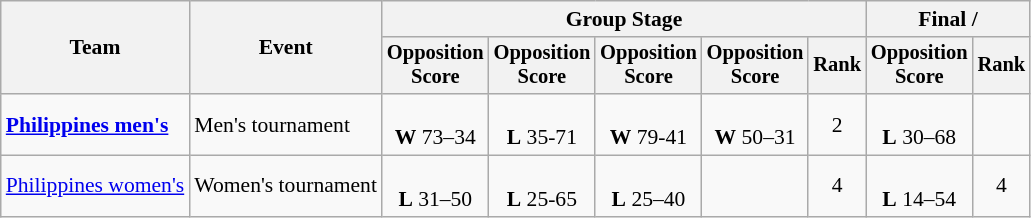<table class="wikitable" style="font-size:90%">
<tr>
<th rowspan=2>Team</th>
<th rowspan=2>Event</th>
<th colspan=5>Group Stage</th>
<th colspan=2>Final / </th>
</tr>
<tr style="font-size:95%">
<th>Opposition<br>Score</th>
<th>Opposition<br>Score</th>
<th>Opposition<br>Score</th>
<th>Opposition<br>Score</th>
<th>Rank</th>
<th>Opposition<br>Score</th>
<th>Rank</th>
</tr>
<tr align=center>
<td align=left><strong><a href='#'>Philippines men's</a></strong></td>
<td align=left>Men's tournament</td>
<td><br><strong>W</strong> 73–34</td>
<td><br><strong>L</strong> 35-71</td>
<td><br><strong>W</strong> 79-41</td>
<td><br><strong>W</strong> 50–31</td>
<td>2</td>
<td><br><strong>L</strong> 30–68</td>
<td></td>
</tr>
<tr align=center>
<td align=left><a href='#'>Philippines women's</a></td>
<td align=left>Women's tournament</td>
<td><br><strong>L</strong> 31–50</td>
<td><br><strong>L</strong> 25-65</td>
<td><br><strong>L</strong> 25–40</td>
<td></td>
<td>4</td>
<td><br><strong>L</strong> 14–54</td>
<td>4</td>
</tr>
</table>
